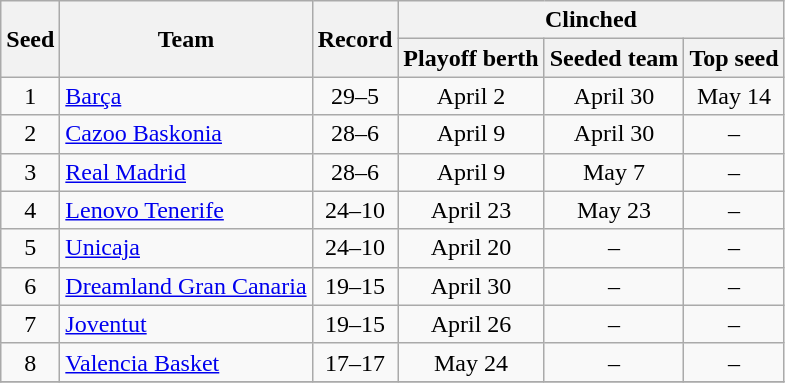<table class="wikitable" style="text-align:center">
<tr>
<th rowspan="2">Seed</th>
<th rowspan="2">Team</th>
<th rowspan="2">Record</th>
<th colspan="3">Clinched</th>
</tr>
<tr>
<th>Playoff berth</th>
<th>Seeded team</th>
<th>Top seed</th>
</tr>
<tr>
<td>1</td>
<td style="text-align:left;"><a href='#'>Barça</a></td>
<td>29–5</td>
<td>April 2</td>
<td>April 30</td>
<td>May 14</td>
</tr>
<tr>
<td>2</td>
<td style="text-align:left;"><a href='#'>Cazoo Baskonia</a></td>
<td>28–6</td>
<td>April 9</td>
<td>April 30</td>
<td>–</td>
</tr>
<tr>
<td>3</td>
<td style="text-align:left;"><a href='#'>Real Madrid</a></td>
<td>28–6</td>
<td>April 9</td>
<td>May 7</td>
<td>–</td>
</tr>
<tr>
<td>4</td>
<td style="text-align:left;"><a href='#'>Lenovo Tenerife</a></td>
<td>24–10</td>
<td>April 23</td>
<td>May 23</td>
<td>–</td>
</tr>
<tr>
<td>5</td>
<td style="text-align:left;"><a href='#'>Unicaja</a></td>
<td>24–10</td>
<td>April 20</td>
<td>–</td>
<td>–</td>
</tr>
<tr>
<td>6</td>
<td style="text-align:left;"><a href='#'>Dreamland Gran Canaria</a></td>
<td>19–15</td>
<td>April 30</td>
<td>–</td>
<td>–</td>
</tr>
<tr>
<td>7</td>
<td style="text-align:left;"><a href='#'>Joventut</a></td>
<td>19–15</td>
<td>April 26</td>
<td>–</td>
<td>–</td>
</tr>
<tr>
<td>8</td>
<td style="text-align:left;"><a href='#'>Valencia Basket</a></td>
<td>17–17</td>
<td>May 24</td>
<td>–</td>
<td>–</td>
</tr>
<tr>
</tr>
</table>
